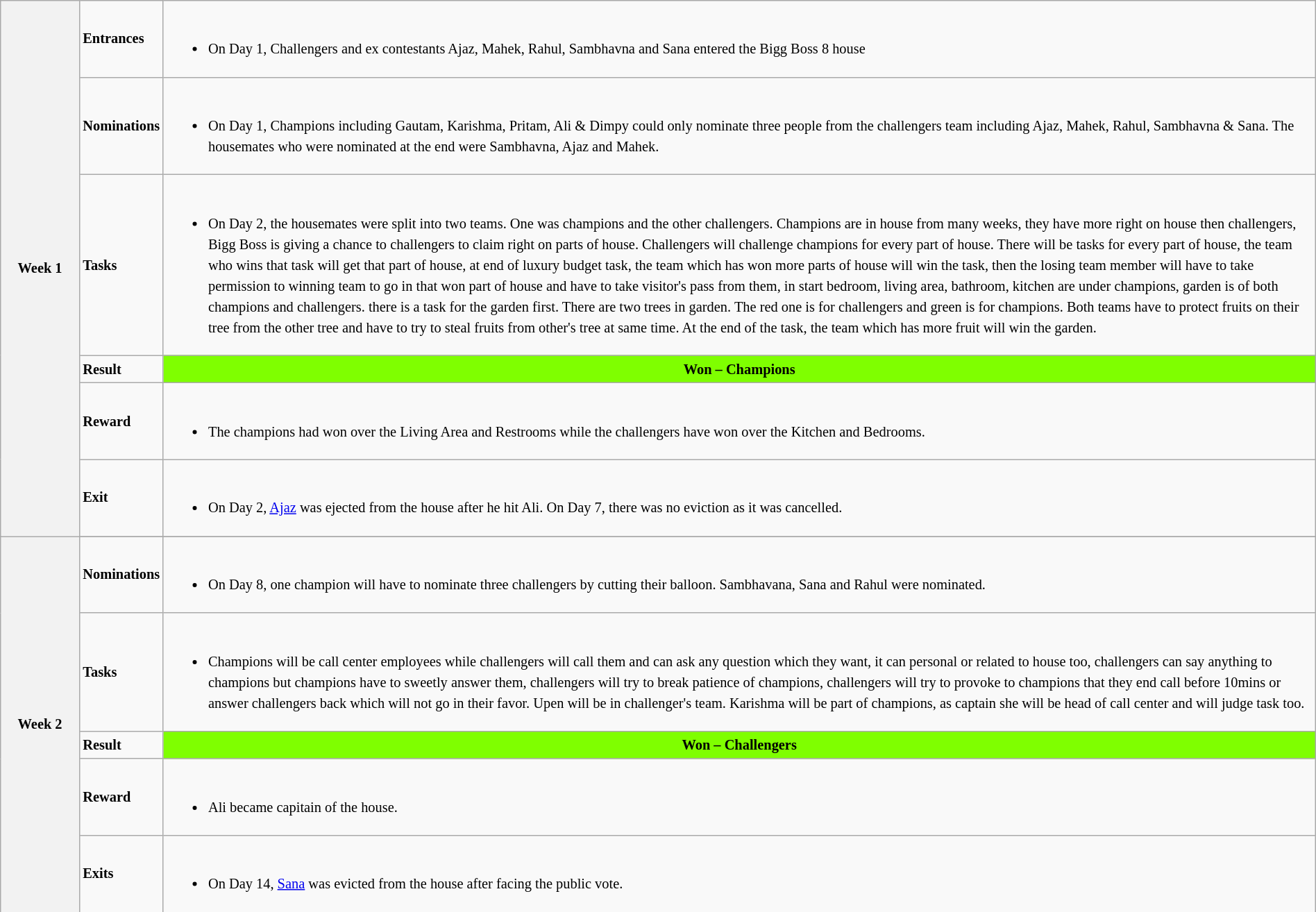<table class="wikitable" style="width:100%; font-size:85%; line-height:20px;">
<tr>
<th rowspan=6 style="width: 6%;" style="background:#87CEFA;">Week 1</th>
<td><strong>Entrances</strong></td>
<td><br><ul><li>On Day 1, Challengers and ex contestants Ajaz, Mahek, Rahul, Sambhavna and Sana entered the Bigg Boss 8 house</li></ul></td>
</tr>
<tr>
<td><strong>Nominations</strong></td>
<td><br><ul><li>On Day 1, Champions including Gautam, Karishma, Pritam, Ali & Dimpy could only nominate three people from the challengers team including Ajaz, Mahek, Rahul, Sambhavna & Sana. The housemates who were nominated at the end were Sambhavna, Ajaz and Mahek.</li></ul></td>
</tr>
<tr>
<td><strong>Tasks</strong></td>
<td><br><ul><li>On Day 2, the housemates were split into two teams. One was champions and the other challengers. Champions are in house from many weeks, they have more right on house then challengers, Bigg Boss is giving a chance to challengers to claim right on parts of house. Challengers will challenge champions for every part of house. There will be tasks for every part of house, the team who wins that task will get that part of house, at end of luxury budget task, the team which has won more parts of house will win the task, then the losing team member will have to take permission to winning team to go in that won part of house and have to take visitor's pass from them, in start bedroom, living area, bathroom, kitchen are under champions, garden is of both champions and challengers. there is a task for the garden first. There are two trees in garden. The red one is for challengers and green is for champions. Both teams have to protect fruits on their tree from the other tree and have to try to steal fruits from other's tree at same time. At the end of the task, the team which has more fruit will win the garden.</li></ul></td>
</tr>
<tr>
<td><strong>Result</strong></td>
<td style="text-align:center; background:#7fff00;"><strong>Won – Champions</strong></td>
</tr>
<tr>
<td><strong>Reward</strong></td>
<td><br><ul><li>The champions had won over the Living Area and Restrooms while the challengers have won over the Kitchen and Bedrooms.</li></ul></td>
</tr>
<tr>
<td><strong>Exit</strong></td>
<td><br><ul><li>On Day 2, <a href='#'>Ajaz</a> was ejected from the house after he hit Ali. On Day 7, there was no eviction as it was cancelled.</li></ul></td>
</tr>
<tr>
<th rowspan=6 style="width: 6%;" style="background:#87CEFA;">Week 2</th>
</tr>
<tr>
<td><strong>Nominations</strong></td>
<td><br><ul><li>On Day 8, one champion will have to nominate three challengers by cutting their balloon. Sambhavana, Sana and Rahul were nominated.</li></ul></td>
</tr>
<tr>
<td><strong>Tasks</strong></td>
<td><br><ul><li>Champions will be call center employees while challengers will call them and can ask any question which they want, it can personal or related to house too, challengers can say anything to champions but champions have to sweetly answer them, challengers will try to break patience of champions, challengers will try to provoke to champions that they end call before 10mins or answer challengers back which will not go in their favor. Upen will be in challenger's team. Karishma will be part of champions, as captain she will be head of call center and will judge task too.</li></ul></td>
</tr>
<tr>
<td><strong>Result</strong></td>
<td style="text-align:center; background:#7fff00;"><strong>Won – Challengers</strong></td>
</tr>
<tr>
<td><strong>Reward</strong></td>
<td><br><ul><li>Ali became capitain of the house.</li></ul></td>
</tr>
<tr>
<td><strong>Exits</strong></td>
<td><br><ul><li>On Day 14, <a href='#'>Sana</a> was evicted from the house after facing the public vote.</li></ul></td>
</tr>
</table>
